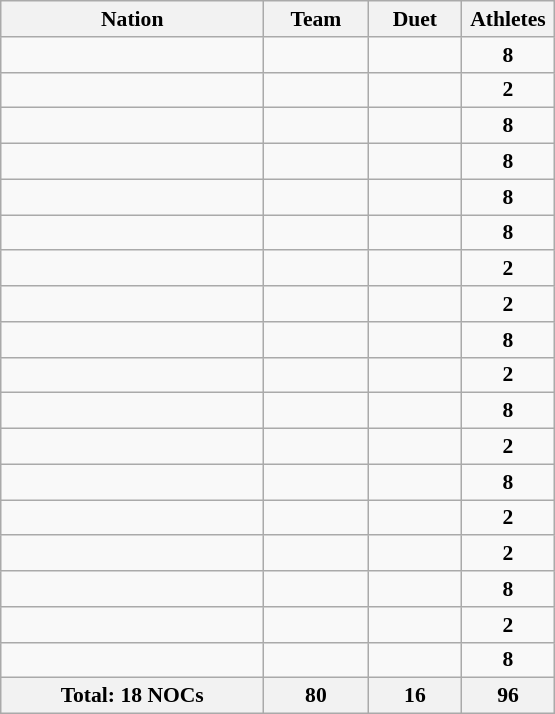<table class="wikitable sortable" width=370 style="text-align:center; font-size:90%">
<tr>
<th>Nation</th>
<th>Team</th>
<th>Duet</th>
<th width=55>Athletes</th>
</tr>
<tr>
<td style="text-align:left;"></td>
<td></td>
<td></td>
<td><strong>8</strong></td>
</tr>
<tr>
<td style="text-align:left;"></td>
<td></td>
<td></td>
<td><strong>2</strong></td>
</tr>
<tr>
<td style="text-align:left;"></td>
<td></td>
<td></td>
<td><strong>8</strong></td>
</tr>
<tr>
<td style="text-align:left;"></td>
<td></td>
<td></td>
<td><strong>8</strong></td>
</tr>
<tr>
<td style="text-align:left;"></td>
<td></td>
<td></td>
<td><strong>8</strong></td>
</tr>
<tr>
<td style="text-align:left;"></td>
<td></td>
<td></td>
<td><strong>8</strong></td>
</tr>
<tr>
<td style="text-align:left;"></td>
<td></td>
<td></td>
<td><strong>2</strong></td>
</tr>
<tr>
<td style="text-align:left;"></td>
<td></td>
<td></td>
<td><strong>2</strong></td>
</tr>
<tr>
<td style="text-align:left;"></td>
<td></td>
<td></td>
<td><strong>8</strong></td>
</tr>
<tr>
<td style="text-align:left;"></td>
<td></td>
<td></td>
<td><strong>2</strong></td>
</tr>
<tr>
<td style="text-align:left;"></td>
<td></td>
<td></td>
<td><strong>8</strong></td>
</tr>
<tr>
<td style="text-align:left;"></td>
<td></td>
<td></td>
<td><strong>2</strong></td>
</tr>
<tr>
<td style="text-align:left;"></td>
<td></td>
<td></td>
<td><strong>8</strong></td>
</tr>
<tr>
<td style="text-align:left;"></td>
<td></td>
<td></td>
<td><strong>2</strong></td>
</tr>
<tr>
<td style="text-align:left;"></td>
<td></td>
<td></td>
<td><strong>2</strong></td>
</tr>
<tr>
<td style="text-align:left;"></td>
<td></td>
<td></td>
<td><strong>8</strong></td>
</tr>
<tr>
<td style="text-align:left;"></td>
<td></td>
<td></td>
<td><strong>2</strong></td>
</tr>
<tr>
<td style="text-align:left;"></td>
<td></td>
<td></td>
<td><strong>8</strong></td>
</tr>
<tr>
<th>Total: 18 NOCs</th>
<th>80</th>
<th>16</th>
<th>96</th>
</tr>
</table>
